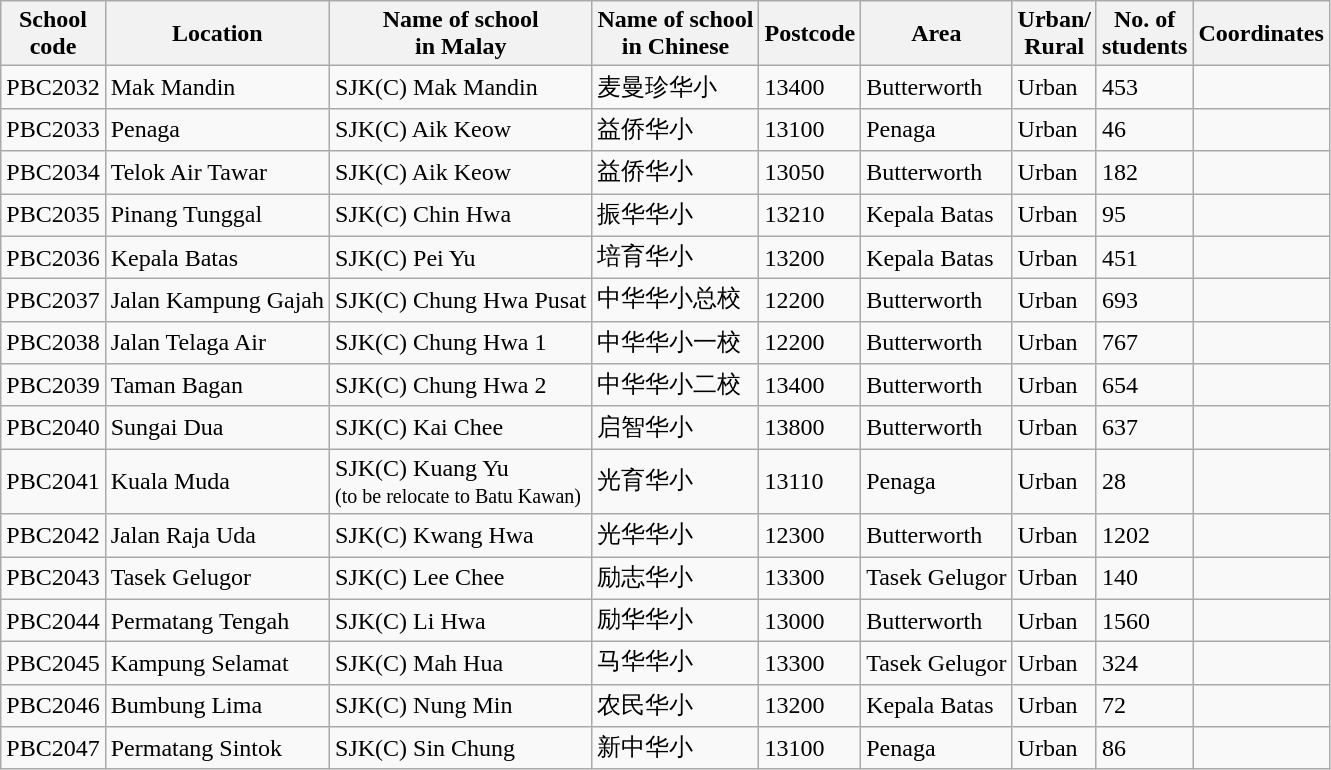<table class="wikitable sortable">
<tr>
<th>School<br>code</th>
<th>Location</th>
<th>Name of school<br>in Malay</th>
<th>Name of school<br>in Chinese</th>
<th>Postcode</th>
<th>Area</th>
<th>Urban/<br>Rural</th>
<th>No. of<br>students</th>
<th>Coordinates</th>
</tr>
<tr>
<td>PBC2032</td>
<td>Mak Mandin</td>
<td>SJK(C) Mak Mandin</td>
<td>麦曼珍华小</td>
<td>13400</td>
<td>Butterworth</td>
<td>Urban</td>
<td>453</td>
<td></td>
</tr>
<tr>
<td>PBC2033</td>
<td>Penaga</td>
<td>SJK(C) Aik Keow</td>
<td>益侨华小</td>
<td>13100</td>
<td>Penaga</td>
<td>Urban</td>
<td>46</td>
<td></td>
</tr>
<tr>
<td>PBC2034</td>
<td>Telok Air Tawar</td>
<td>SJK(C) Aik Keow</td>
<td>益侨华小</td>
<td>13050</td>
<td>Butterworth</td>
<td>Urban</td>
<td>182</td>
<td></td>
</tr>
<tr>
<td>PBC2035</td>
<td>Pinang Tunggal</td>
<td>SJK(C) Chin Hwa</td>
<td>振华华小</td>
<td>13210</td>
<td>Kepala Batas</td>
<td>Urban</td>
<td>95</td>
<td></td>
</tr>
<tr>
<td>PBC2036</td>
<td>Kepala Batas</td>
<td>SJK(C) Pei Yu</td>
<td>培育华小</td>
<td>13200</td>
<td>Kepala Batas</td>
<td>Urban</td>
<td>451</td>
<td></td>
</tr>
<tr>
<td>PBC2037</td>
<td>Jalan Kampung Gajah</td>
<td>SJK(C) Chung Hwa Pusat</td>
<td>中华华小总校</td>
<td>12200</td>
<td>Butterworth</td>
<td>Urban</td>
<td>693</td>
<td></td>
</tr>
<tr>
<td>PBC2038</td>
<td>Jalan Telaga Air</td>
<td>SJK(C) Chung Hwa 1</td>
<td>中华华小一校</td>
<td>12200</td>
<td>Butterworth</td>
<td>Urban</td>
<td>767</td>
<td></td>
</tr>
<tr>
<td>PBC2039</td>
<td>Taman Bagan</td>
<td>SJK(C) Chung Hwa 2</td>
<td>中华华小二校</td>
<td>13400</td>
<td>Butterworth</td>
<td>Urban</td>
<td>654</td>
<td></td>
</tr>
<tr>
<td>PBC2040</td>
<td>Sungai Dua</td>
<td>SJK(C) Kai Chee</td>
<td>启智华小</td>
<td>13800</td>
<td>Butterworth</td>
<td>Urban</td>
<td>637</td>
<td></td>
</tr>
<tr>
<td>PBC2041</td>
<td>Kuala Muda</td>
<td>SJK(C) Kuang Yu<br><small>(to be relocate to Batu Kawan)</small></td>
<td>光育华小</td>
<td>13110</td>
<td>Penaga</td>
<td>Urban</td>
<td>28</td>
<td></td>
</tr>
<tr>
<td>PBC2042</td>
<td>Jalan Raja Uda</td>
<td>SJK(C) Kwang Hwa</td>
<td>光华华小</td>
<td>12300</td>
<td>Butterworth</td>
<td>Urban</td>
<td>1202</td>
<td></td>
</tr>
<tr>
<td>PBC2043</td>
<td>Tasek Gelugor</td>
<td>SJK(C) Lee Chee</td>
<td>励志华小</td>
<td>13300</td>
<td>Tasek Gelugor</td>
<td>Urban</td>
<td>140</td>
<td></td>
</tr>
<tr>
<td>PBC2044</td>
<td>Permatang Tengah</td>
<td>SJK(C) Li Hwa</td>
<td>励华华小</td>
<td>13000</td>
<td>Butterworth</td>
<td>Urban</td>
<td>1560</td>
<td></td>
</tr>
<tr>
<td>PBC2045</td>
<td>Kampung Selamat</td>
<td>SJK(C) Mah Hua</td>
<td>马华华小</td>
<td>13300</td>
<td>Tasek Gelugor</td>
<td>Urban</td>
<td>324</td>
<td></td>
</tr>
<tr>
<td>PBC2046</td>
<td>Bumbung Lima</td>
<td>SJK(C) Nung Min</td>
<td>农民华小</td>
<td>13200</td>
<td>Kepala Batas</td>
<td>Urban</td>
<td>72</td>
<td></td>
</tr>
<tr>
<td>PBC2047</td>
<td>Permatang Sintok</td>
<td>SJK(C) Sin Chung</td>
<td>新中华小</td>
<td>13100</td>
<td>Penaga</td>
<td>Urban</td>
<td>86</td>
<td></td>
</tr>
</table>
